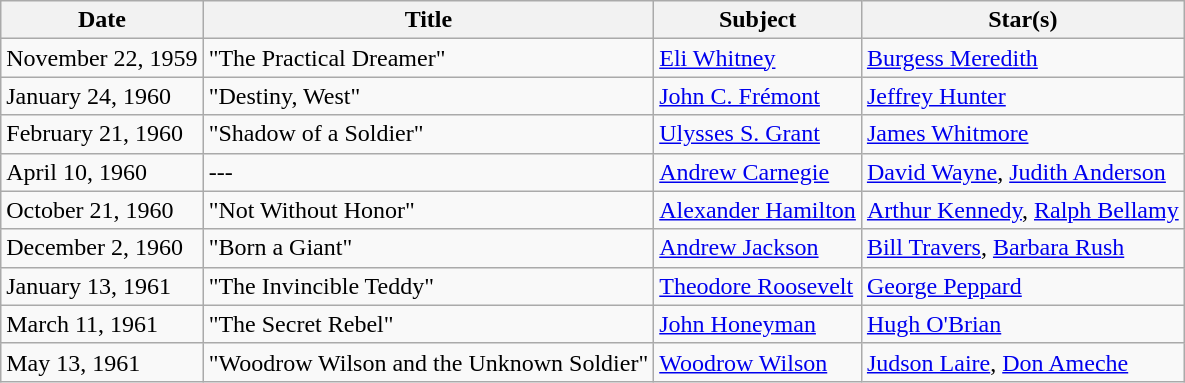<table class="wikitable">
<tr>
<th>Date</th>
<th>Title</th>
<th>Subject</th>
<th>Star(s)</th>
</tr>
<tr>
<td>November 22, 1959</td>
<td>"The Practical Dreamer"</td>
<td><a href='#'>Eli Whitney</a></td>
<td><a href='#'>Burgess Meredith</a></td>
</tr>
<tr>
<td>January 24, 1960</td>
<td>"Destiny, West"</td>
<td><a href='#'>John C. Frémont</a></td>
<td><a href='#'>Jeffrey Hunter</a></td>
</tr>
<tr>
<td>February 21, 1960</td>
<td>"Shadow of a Soldier"</td>
<td><a href='#'>Ulysses S. Grant</a></td>
<td><a href='#'>James Whitmore</a></td>
</tr>
<tr>
<td>April 10, 1960</td>
<td>---</td>
<td><a href='#'>Andrew Carnegie</a></td>
<td><a href='#'>David Wayne</a>, <a href='#'>Judith Anderson</a></td>
</tr>
<tr>
<td>October 21, 1960</td>
<td>"Not Without Honor"</td>
<td><a href='#'>Alexander Hamilton</a></td>
<td><a href='#'>Arthur Kennedy</a>, <a href='#'>Ralph Bellamy</a></td>
</tr>
<tr>
<td>December 2, 1960</td>
<td>"Born a Giant"</td>
<td><a href='#'>Andrew Jackson</a></td>
<td><a href='#'>Bill Travers</a>, <a href='#'>Barbara Rush</a></td>
</tr>
<tr>
<td>January 13, 1961</td>
<td>"The Invincible Teddy"</td>
<td><a href='#'>Theodore Roosevelt</a></td>
<td><a href='#'>George Peppard</a></td>
</tr>
<tr>
<td>March 11, 1961</td>
<td>"The Secret Rebel"</td>
<td><a href='#'>John Honeyman</a></td>
<td><a href='#'>Hugh O'Brian</a></td>
</tr>
<tr>
<td>May 13, 1961</td>
<td>"Woodrow Wilson and the Unknown Soldier"</td>
<td><a href='#'>Woodrow Wilson</a></td>
<td><a href='#'>Judson Laire</a>, <a href='#'>Don Ameche</a></td>
</tr>
</table>
